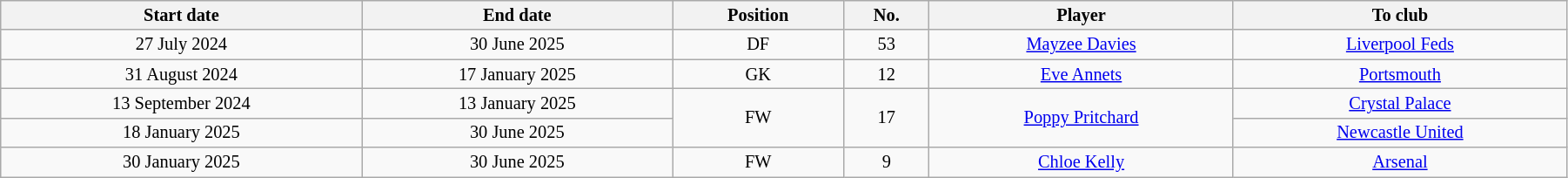<table class="wikitable sortable" style="width:95%; text-align:center; font-size:85%; text-align:centre;">
<tr>
<th>Start date</th>
<th>End date</th>
<th>Position</th>
<th>No.</th>
<th>Player</th>
<th>To club</th>
</tr>
<tr>
<td>27 July 2024</td>
<td>30 June 2025</td>
<td>DF</td>
<td>53</td>
<td> <a href='#'>Mayzee Davies</a></td>
<td> <a href='#'>Liverpool Feds</a></td>
</tr>
<tr>
<td>31 August 2024</td>
<td>17 January 2025</td>
<td>GK</td>
<td>12</td>
<td> <a href='#'>Eve Annets</a></td>
<td> <a href='#'>Portsmouth</a></td>
</tr>
<tr>
<td>13 September 2024</td>
<td>13 January 2025</td>
<td rowspan=2>FW</td>
<td rowspan=2>17</td>
<td rowspan=2> <a href='#'>Poppy Pritchard</a></td>
<td> <a href='#'>Crystal Palace</a></td>
</tr>
<tr>
<td>18 January 2025</td>
<td>30 June 2025</td>
<td> <a href='#'>Newcastle United</a></td>
</tr>
<tr>
<td>30 January 2025</td>
<td>30 June 2025</td>
<td>FW</td>
<td>9</td>
<td> <a href='#'>Chloe Kelly</a></td>
<td> <a href='#'>Arsenal</a></td>
</tr>
</table>
